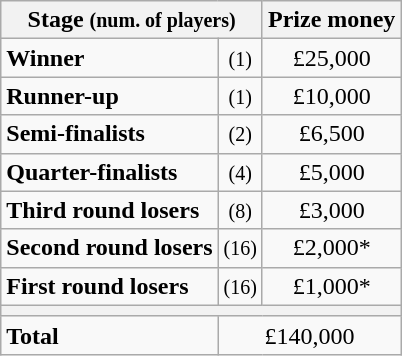<table class="wikitable">
<tr>
<th colspan=2>Stage <small>(num. of players)</small></th>
<th>Prize money</th>
</tr>
<tr>
<td><strong>Winner</strong></td>
<td align=center><small>(1)</small></td>
<td align=center>£25,000</td>
</tr>
<tr>
<td><strong>Runner-up</strong></td>
<td align=center><small>(1)</small></td>
<td align=center>£10,000</td>
</tr>
<tr>
<td><strong>Semi-finalists</strong></td>
<td align=center><small>(2)</small></td>
<td align=center>£6,500</td>
</tr>
<tr>
<td><strong>Quarter-finalists</strong></td>
<td align=center><small>(4)</small></td>
<td align=center>£5,000</td>
</tr>
<tr>
<td><strong>Third round losers</strong></td>
<td align=center><small>(8)</small></td>
<td align=center>£3,000</td>
</tr>
<tr>
<td><strong>Second round losers</strong></td>
<td align=center><small>(16)</small></td>
<td align=center>£2,000*</td>
</tr>
<tr>
<td><strong>First round losers</strong></td>
<td align=center><small>(16)</small></td>
<td align=center>£1,000*</td>
</tr>
<tr>
<th colspan=3></th>
</tr>
<tr>
<td><strong>Total</strong></td>
<td align=center colspan=2>£140,000</td>
</tr>
</table>
